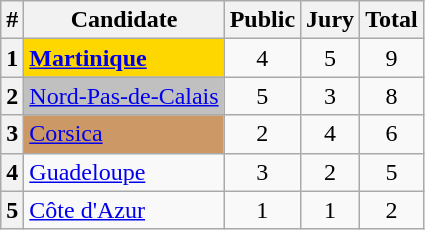<table class="wikitable sortable" style="text-align:center;">
<tr>
<th>#</th>
<th>Candidate</th>
<th>Public</th>
<th>Jury</th>
<th>Total</th>
</tr>
<tr>
<th>1</th>
<td align=left bgcolor=gold><strong> <a href='#'>Martinique</a></strong></td>
<td>4</td>
<td>5</td>
<td>9</td>
</tr>
<tr>
<th>2</th>
<td align=left bgcolor=silver> <a href='#'>Nord-Pas-de-Calais</a></td>
<td>5</td>
<td>3</td>
<td>8</td>
</tr>
<tr>
<th>3</th>
<td align=left bgcolor=#cc9966> <a href='#'>Corsica</a></td>
<td>2</td>
<td>4</td>
<td>6</td>
</tr>
<tr>
<th>4</th>
<td align=left> <a href='#'>Guadeloupe</a></td>
<td>3</td>
<td>2</td>
<td>5</td>
</tr>
<tr>
<th>5</th>
<td align=left> <a href='#'>Côte d'Azur</a></td>
<td>1</td>
<td>1</td>
<td>2</td>
</tr>
</table>
